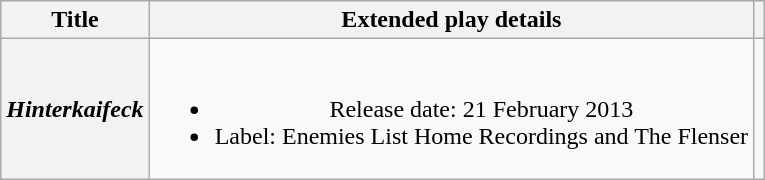<table class="wikitable plainrowheaders" style="text-align:center;">
<tr>
<th>Title</th>
<th>Extended play details</th>
<th></th>
</tr>
<tr>
<th scope="row"><em>Hinterkaifeck</em></th>
<td><br><ul><li>Release date: 21 February 2013</li><li>Label: Enemies List Home Recordings and The Flenser</li></ul></td>
<td></td>
</tr>
</table>
